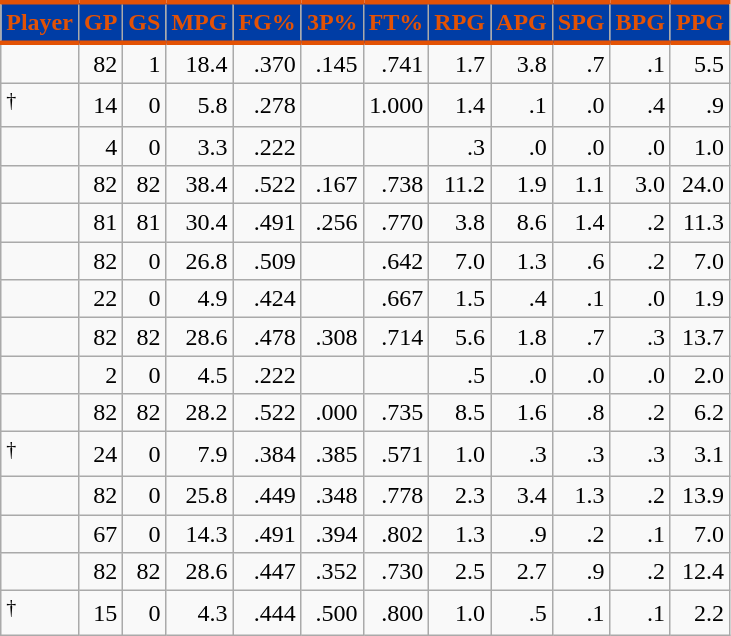<table class="wikitable sortable" style="text-align:right;">
<tr>
<th style="background:#003DA5; color:#E35205; border-top:#E35205 3px solid; border-bottom:#E35205 3px solid;">Player</th>
<th style="background:#003DA5; color:#E35205; border-top:#E35205 3px solid; border-bottom:#E35205 3px solid;">GP</th>
<th style="background:#003DA5; color:#E35205; border-top:#E35205 3px solid; border-bottom:#E35205 3px solid;">GS</th>
<th style="background:#003DA5; color:#E35205; border-top:#E35205 3px solid; border-bottom:#E35205 3px solid;">MPG</th>
<th style="background:#003DA5; color:#E35205; border-top:#E35205 3px solid; border-bottom:#E35205 3px solid;">FG%</th>
<th style="background:#003DA5; color:#E35205; border-top:#E35205 3px solid; border-bottom:#E35205 3px solid;">3P%</th>
<th style="background:#003DA5; color:#E35205; border-top:#E35205 3px solid; border-bottom:#E35205 3px solid;">FT%</th>
<th style="background:#003DA5; color:#E35205; border-top:#E35205 3px solid; border-bottom:#E35205 3px solid;">RPG</th>
<th style="background:#003DA5; color:#E35205; border-top:#E35205 3px solid; border-bottom:#E35205 3px solid;">APG</th>
<th style="background:#003DA5; color:#E35205; border-top:#E35205 3px solid; border-bottom:#E35205 3px solid;">SPG</th>
<th style="background:#003DA5; color:#E35205; border-top:#E35205 3px solid; border-bottom:#E35205 3px solid;">BPG</th>
<th style="background:#003DA5; color:#E35205; border-top:#E35205 3px solid; border-bottom:#E35205 3px solid;">PPG</th>
</tr>
<tr>
<td style="text-align:left;"></td>
<td>82</td>
<td>1</td>
<td>18.4</td>
<td>.370</td>
<td>.145</td>
<td>.741</td>
<td>1.7</td>
<td>3.8</td>
<td>.7</td>
<td>.1</td>
<td>5.5</td>
</tr>
<tr>
<td style="text-align:left;"><sup>†</sup></td>
<td>14</td>
<td>0</td>
<td>5.8</td>
<td>.278</td>
<td></td>
<td>1.000</td>
<td>1.4</td>
<td>.1</td>
<td>.0</td>
<td>.4</td>
<td>.9</td>
</tr>
<tr>
<td style="text-align:left;"></td>
<td>4</td>
<td>0</td>
<td>3.3</td>
<td>.222</td>
<td></td>
<td></td>
<td>.3</td>
<td>.0</td>
<td>.0</td>
<td>.0</td>
<td>1.0</td>
</tr>
<tr>
<td style="text-align:left;"></td>
<td>82</td>
<td>82</td>
<td>38.4</td>
<td>.522</td>
<td>.167</td>
<td>.738</td>
<td>11.2</td>
<td>1.9</td>
<td>1.1</td>
<td>3.0</td>
<td>24.0</td>
</tr>
<tr>
<td style="text-align:left;"></td>
<td>81</td>
<td>81</td>
<td>30.4</td>
<td>.491</td>
<td>.256</td>
<td>.770</td>
<td>3.8</td>
<td>8.6</td>
<td>1.4</td>
<td>.2</td>
<td>11.3</td>
</tr>
<tr>
<td style="text-align:left;"></td>
<td>82</td>
<td>0</td>
<td>26.8</td>
<td>.509</td>
<td></td>
<td>.642</td>
<td>7.0</td>
<td>1.3</td>
<td>.6</td>
<td>.2</td>
<td>7.0</td>
</tr>
<tr>
<td style="text-align:left;"></td>
<td>22</td>
<td>0</td>
<td>4.9</td>
<td>.424</td>
<td></td>
<td>.667</td>
<td>1.5</td>
<td>.4</td>
<td>.1</td>
<td>.0</td>
<td>1.9</td>
</tr>
<tr>
<td style="text-align:left;"></td>
<td>82</td>
<td>82</td>
<td>28.6</td>
<td>.478</td>
<td>.308</td>
<td>.714</td>
<td>5.6</td>
<td>1.8</td>
<td>.7</td>
<td>.3</td>
<td>13.7</td>
</tr>
<tr>
<td style="text-align:left;"></td>
<td>2</td>
<td>0</td>
<td>4.5</td>
<td>.222</td>
<td></td>
<td></td>
<td>.5</td>
<td>.0</td>
<td>.0</td>
<td>.0</td>
<td>2.0</td>
</tr>
<tr>
<td style="text-align:left;"></td>
<td>82</td>
<td>82</td>
<td>28.2</td>
<td>.522</td>
<td>.000</td>
<td>.735</td>
<td>8.5</td>
<td>1.6</td>
<td>.8</td>
<td>.2</td>
<td>6.2</td>
</tr>
<tr>
<td style="text-align:left;"><sup>†</sup></td>
<td>24</td>
<td>0</td>
<td>7.9</td>
<td>.384</td>
<td>.385</td>
<td>.571</td>
<td>1.0</td>
<td>.3</td>
<td>.3</td>
<td>.3</td>
<td>3.1</td>
</tr>
<tr>
<td style="text-align:left;"></td>
<td>82</td>
<td>0</td>
<td>25.8</td>
<td>.449</td>
<td>.348</td>
<td>.778</td>
<td>2.3</td>
<td>3.4</td>
<td>1.3</td>
<td>.2</td>
<td>13.9</td>
</tr>
<tr>
<td style="text-align:left;"></td>
<td>67</td>
<td>0</td>
<td>14.3</td>
<td>.491</td>
<td>.394</td>
<td>.802</td>
<td>1.3</td>
<td>.9</td>
<td>.2</td>
<td>.1</td>
<td>7.0</td>
</tr>
<tr>
<td style="text-align:left;"></td>
<td>82</td>
<td>82</td>
<td>28.6</td>
<td>.447</td>
<td>.352</td>
<td>.730</td>
<td>2.5</td>
<td>2.7</td>
<td>.9</td>
<td>.2</td>
<td>12.4</td>
</tr>
<tr>
<td style="text-align:left;"><sup>†</sup></td>
<td>15</td>
<td>0</td>
<td>4.3</td>
<td>.444</td>
<td>.500</td>
<td>.800</td>
<td>1.0</td>
<td>.5</td>
<td>.1</td>
<td>.1</td>
<td>2.2</td>
</tr>
</table>
